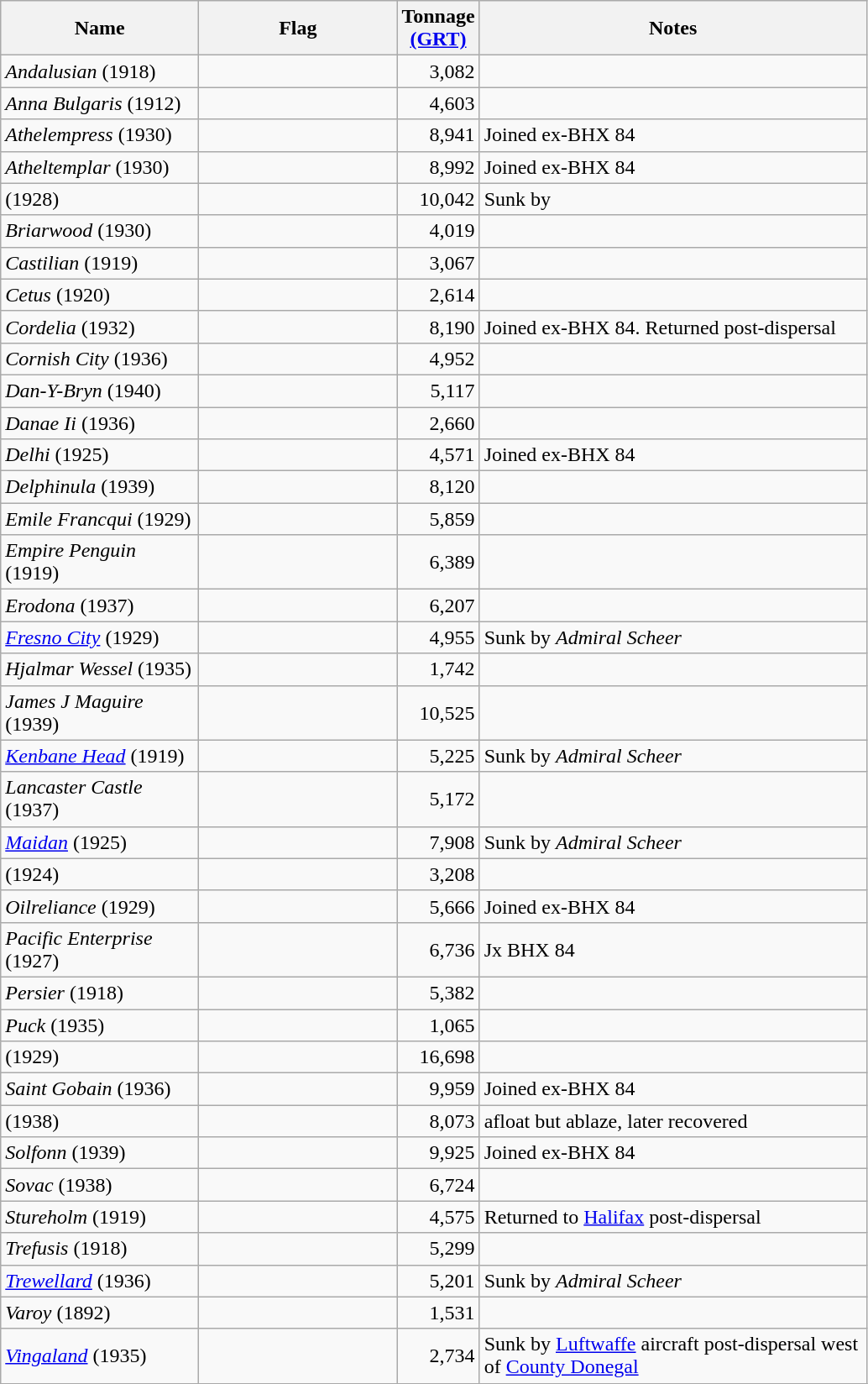<table class="wikitable sortable">
<tr>
<th scope="col" width="150px">Name</th>
<th scope="col" width="150px">Flag</th>
<th scope="col" width="30px">Tonnage <a href='#'>(GRT)</a></th>
<th scope="col" width="300px">Notes</th>
</tr>
<tr>
<td align="left"><em>Andalusian</em> (1918)</td>
<td align="left"></td>
<td align="right">3,082</td>
<td align="left"></td>
</tr>
<tr>
<td align="left"><em>Anna Bulgaris</em> (1912)</td>
<td align="left"></td>
<td align="right">4,603</td>
<td align="left"></td>
</tr>
<tr>
<td align="left"><em>Athelempress</em> (1930)</td>
<td align="left"></td>
<td align="right">8,941</td>
<td align="left">Joined ex-BHX 84</td>
</tr>
<tr>
<td align="left"><em>Atheltemplar</em> (1930)</td>
<td align="left"></td>
<td align="right">8,992</td>
<td align="left">Joined ex-BHX 84</td>
</tr>
<tr>
<td align="left"> (1928)</td>
<td align="left"></td>
<td align="right">10,042</td>
<td align="left">Sunk by  </td>
</tr>
<tr>
<td align="left"><em>Briarwood</em> (1930)</td>
<td align="left"></td>
<td align="right">4,019</td>
<td align="left"></td>
</tr>
<tr>
<td align="left"><em>Castilian</em> (1919)</td>
<td align="left"></td>
<td align="right">3,067</td>
<td align="left"></td>
</tr>
<tr>
<td align="left"><em>Cetus</em> (1920)</td>
<td align="left"></td>
<td align="right">2,614</td>
<td align="left"></td>
</tr>
<tr>
<td align="left"><em>Cordelia</em> (1932)</td>
<td align="left"></td>
<td align="right">8,190</td>
<td align="left">Joined ex-BHX 84. Returned post-dispersal</td>
</tr>
<tr>
<td align="left"><em>Cornish City</em> (1936)</td>
<td align="left"></td>
<td align="right">4,952</td>
<td align="left"></td>
</tr>
<tr>
<td align="left"><em>Dan-Y-Bryn</em> (1940)</td>
<td align="left"></td>
<td align="right">5,117</td>
<td align="left"></td>
</tr>
<tr>
<td align="left"><em>Danae Ii</em> (1936)</td>
<td align="left"></td>
<td align="right">2,660</td>
<td align="left"></td>
</tr>
<tr>
<td align="left"><em>Delhi</em> (1925)</td>
<td align="left"></td>
<td align="right">4,571</td>
<td align="left">Joined ex-BHX 84</td>
</tr>
<tr>
<td align="left"><em>Delphinula</em> (1939)</td>
<td align="left"></td>
<td align="right">8,120</td>
<td align="left"></td>
</tr>
<tr>
<td align="left"><em>Emile Francqui</em> (1929)</td>
<td align="left"></td>
<td align="right">5,859</td>
<td align="left"></td>
</tr>
<tr>
<td align="left"><em>Empire Penguin</em> (1919)</td>
<td align="left"></td>
<td align="right">6,389</td>
<td align="left"></td>
</tr>
<tr>
<td align="left"><em>Erodona</em> (1937)</td>
<td align="left"></td>
<td align="right">6,207</td>
<td align="left"></td>
</tr>
<tr>
<td align="left"><a href='#'><em>Fresno City</em></a> (1929)</td>
<td align="left"></td>
<td align="right">4,955</td>
<td align="left">Sunk by <em>Admiral Scheer</em></td>
</tr>
<tr>
<td align="left"><em>Hjalmar Wessel</em> (1935)</td>
<td align="left"></td>
<td align="right">1,742</td>
<td align="left"></td>
</tr>
<tr>
<td align="left"><em>James J Maguire</em> (1939)</td>
<td align="left"></td>
<td align="right">10,525</td>
<td align="left"></td>
</tr>
<tr>
<td align="left"><a href='#'><em>Kenbane Head</em></a> (1919)</td>
<td align="left"></td>
<td align="right">5,225</td>
<td align="left">Sunk by <em>Admiral Scheer</em></td>
</tr>
<tr>
<td align="left"><em>Lancaster Castle</em> (1937)</td>
<td align="left"></td>
<td align="right">5,172</td>
<td align="left"></td>
</tr>
<tr>
<td align="left"><a href='#'><em>Maidan</em></a> (1925)</td>
<td align="left"></td>
<td align="right">7,908</td>
<td align="left">Sunk by <em>Admiral Scheer</em></td>
</tr>
<tr>
<td align="left"> (1924)</td>
<td align="left"></td>
<td align="right">3,208</td>
<td align="left"></td>
</tr>
<tr>
<td align="left"><em>Oilreliance</em> (1929)</td>
<td align="left"></td>
<td align="right">5,666</td>
<td align="left">Joined ex-BHX 84</td>
</tr>
<tr>
<td align="left"><em>Pacific Enterprise</em> (1927)</td>
<td align="left"></td>
<td align="right">6,736</td>
<td align="left">Jx BHX 84</td>
</tr>
<tr>
<td align="left"><em>Persier</em> (1918)</td>
<td align="left"></td>
<td align="right">5,382</td>
<td align="left"></td>
</tr>
<tr>
<td align="left"><em>Puck</em> (1935)</td>
<td align="left"></td>
<td align="right">1,065</td>
<td align="left"></td>
</tr>
<tr>
<td align="left"><em></em> (1929)</td>
<td align="left"></td>
<td align="right">16,698</td>
<td align="left"></td>
</tr>
<tr>
<td align="left"><em>Saint Gobain</em> (1936)</td>
<td align="left"></td>
<td align="right">9,959</td>
<td align="left">Joined ex-BHX 84</td>
</tr>
<tr>
<td align="left"> (1938)</td>
<td align="left"></td>
<td align="right">8,073</td>
<td align="left">afloat but ablaze, later recovered</td>
</tr>
<tr>
<td align="left"><em>Solfonn</em> (1939)</td>
<td align="left"></td>
<td align="right">9,925</td>
<td align="left">Joined ex-BHX 84</td>
</tr>
<tr>
<td align="left"><em>Sovac</em> (1938)</td>
<td align="left"></td>
<td align="right">6,724</td>
<td align="left"></td>
</tr>
<tr>
<td align="left"><em>Stureholm</em> (1919)</td>
<td align="left"></td>
<td align="right">4,575</td>
<td align="left">Returned to <a href='#'>Halifax</a> post-dispersal</td>
</tr>
<tr>
<td align="left"><em>Trefusis</em> (1918)</td>
<td align="left"></td>
<td align="right">5,299</td>
<td align="left"></td>
</tr>
<tr>
<td align="left"><a href='#'><em>Trewellard</em></a> (1936)</td>
<td align="left"></td>
<td align="right">5,201</td>
<td align="left">Sunk by <em>Admiral Scheer</em></td>
</tr>
<tr>
<td align="left"><em>Varoy</em> (1892)</td>
<td align="left"></td>
<td align="right">1,531</td>
<td align="left"></td>
</tr>
<tr>
<td align="left"><a href='#'><em>Vingaland</em></a> (1935)</td>
<td align="left"></td>
<td align="right">2,734</td>
<td align="left">Sunk by <a href='#'>Luftwaffe</a> aircraft post-dispersal west of <a href='#'>County Donegal</a></td>
</tr>
<tr>
</tr>
</table>
